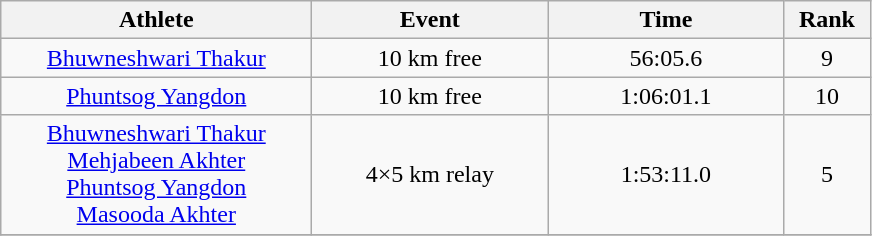<table class=wikitable style="text-align:center">
<tr>
<th width=200>Athlete</th>
<th width=150>Event</th>
<th width=150>Time</th>
<th width=50>Rank</th>
</tr>
<tr>
<td><a href='#'>Bhuwneshwari Thakur</a></td>
<td>10 km free</td>
<td>56:05.6</td>
<td>9</td>
</tr>
<tr>
<td><a href='#'>Phuntsog Yangdon</a></td>
<td>10 km free</td>
<td>1:06:01.1</td>
<td>10</td>
</tr>
<tr>
<td><a href='#'>Bhuwneshwari Thakur</a> <br> <a href='#'>Mehjabeen Akhter</a> <br> <a href='#'>Phuntsog Yangdon</a> <br> <a href='#'>Masooda Akhter</a></td>
<td>4×5 km relay</td>
<td>1:53:11.0</td>
<td>5</td>
</tr>
<tr>
</tr>
</table>
